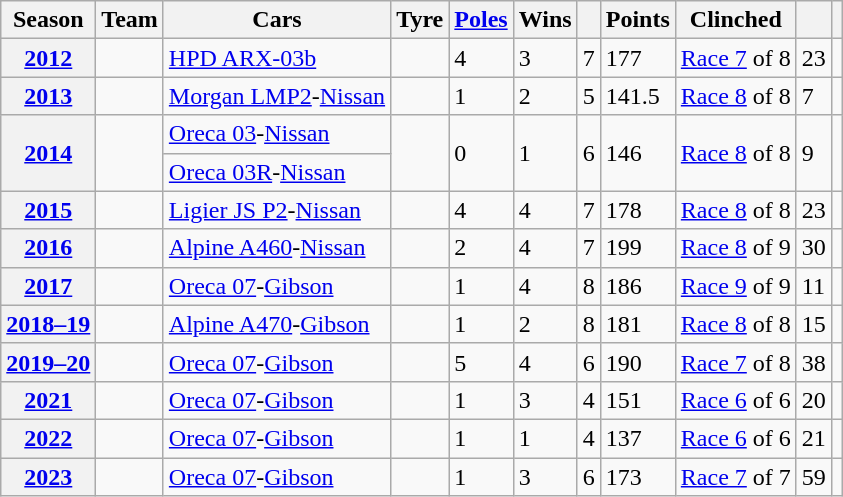<table class="wikitable sortable plainrowheaders";>
<tr>
<th scope=col>Season</th>
<th scope=col>Team</th>
<th scope=col>Cars</th>
<th scope=col>Tyre</th>
<th scope=col><a href='#'>Poles</a></th>
<th scope=col>Wins</th>
<th scope=col></th>
<th scope=col>Points</th>
<th scope=col>Clinched</th>
<th scope=col></th>
<th scope=col class=unsortable></th>
</tr>
<tr>
<th scope=row style="text-align: center;"><a href='#'>2012</a></th>
<td align=left></td>
<td align=left><a href='#'>HPD ARX-03b</a></td>
<td></td>
<td>4</td>
<td>3</td>
<td>7</td>
<td>177</td>
<td><a href='#'>Race 7</a> of 8</td>
<td>23</td>
<td style="text-align:center;"></td>
</tr>
<tr>
<th scope=row style="text-align: center;"><a href='#'>2013</a></th>
<td align=left></td>
<td align=left><a href='#'>Morgan LMP2</a>-<a href='#'>Nissan</a></td>
<td></td>
<td>1</td>
<td>2</td>
<td>5</td>
<td>141.5</td>
<td><a href='#'>Race 8</a> of 8</td>
<td>7</td>
<td style="text-align:center;"></td>
</tr>
<tr>
<th scope=row style="text-align: center;" rowspan=2><a href='#'>2014</a></th>
<td rowspan=2></td>
<td><a href='#'>Oreca 03</a>-<a href='#'>Nissan</a></td>
<td rowspan=2></td>
<td rowspan=2>0</td>
<td rowspan=2>1</td>
<td rowspan=2>6</td>
<td rowspan=2>146</td>
<td rowspan=2><a href='#'>Race 8</a> of 8</td>
<td rowspan=2>9</td>
<td rowspan=2 style="text-align:center;"></td>
</tr>
<tr>
<td><a href='#'>Oreca 03R</a>-<a href='#'>Nissan</a></td>
</tr>
<tr>
<th scope=row style="text-align: center;"><a href='#'>2015</a></th>
<td align=left></td>
<td align=left><a href='#'>Ligier JS P2</a>-<a href='#'>Nissan</a></td>
<td></td>
<td>4</td>
<td>4</td>
<td>7</td>
<td>178</td>
<td><a href='#'>Race 8</a> of 8</td>
<td>23</td>
<td style="text-align:center;"></td>
</tr>
<tr>
<th scope=row style="text-align: center;"><a href='#'>2016</a></th>
<td align=left></td>
<td align=left><a href='#'>Alpine A460</a>-<a href='#'>Nissan</a></td>
<td></td>
<td>2</td>
<td>4</td>
<td>7</td>
<td>199</td>
<td><a href='#'>Race 8</a> of 9</td>
<td>30</td>
<td style="text-align:center;"></td>
</tr>
<tr>
<th scope=row style="text-align: center;"><a href='#'>2017</a></th>
<td align=left></td>
<td align=left><a href='#'>Oreca 07</a>-<a href='#'>Gibson</a></td>
<td></td>
<td>1</td>
<td>4</td>
<td>8</td>
<td>186</td>
<td><a href='#'>Race 9</a> of 9</td>
<td>11</td>
<td style="text-align:center;"></td>
</tr>
<tr>
<th scope=row style="text-align: center;"><a href='#'>2018–19</a></th>
<td align=left></td>
<td align=left><a href='#'>Alpine A470</a>-<a href='#'>Gibson</a></td>
<td> </td>
<td>1</td>
<td>2</td>
<td>8</td>
<td>181</td>
<td><a href='#'>Race 8</a> of 8</td>
<td>15</td>
<td style="text-align:center;"></td>
</tr>
<tr>
<th scope=row style="text-align: center;"><a href='#'>2019–20</a></th>
<td align=left></td>
<td align=left><a href='#'>Oreca 07</a>-<a href='#'>Gibson</a></td>
<td></td>
<td>5</td>
<td>4</td>
<td>6</td>
<td>190</td>
<td><a href='#'>Race 7</a> of 8</td>
<td>38</td>
<td style="text-align:center;"></td>
</tr>
<tr>
<th scope=row style="text-align: center;"><a href='#'>2021</a></th>
<td align=left></td>
<td align=left><a href='#'>Oreca 07</a>-<a href='#'>Gibson</a></td>
<td></td>
<td>1</td>
<td>3</td>
<td>4</td>
<td>151</td>
<td><a href='#'>Race 6</a> of 6</td>
<td>20</td>
<td style="text-align:center;"></td>
</tr>
<tr>
<th scope=row style="text-align: center;"><a href='#'>2022</a></th>
<td align=left></td>
<td align=left><a href='#'>Oreca 07</a>-<a href='#'>Gibson</a></td>
<td></td>
<td>1</td>
<td>1</td>
<td>4</td>
<td>137</td>
<td><a href='#'>Race 6</a> of 6</td>
<td>21</td>
<td style="text-align:center;"></td>
</tr>
<tr>
<th scope=row style="text-align: center;"><a href='#'>2023</a></th>
<td align=left></td>
<td align=left><a href='#'>Oreca 07</a>-<a href='#'>Gibson</a></td>
<td></td>
<td>1</td>
<td>3</td>
<td>6</td>
<td>173</td>
<td><a href='#'>Race 7</a> of 7</td>
<td>59</td>
<td style="text-align:center;"></td>
</tr>
</table>
